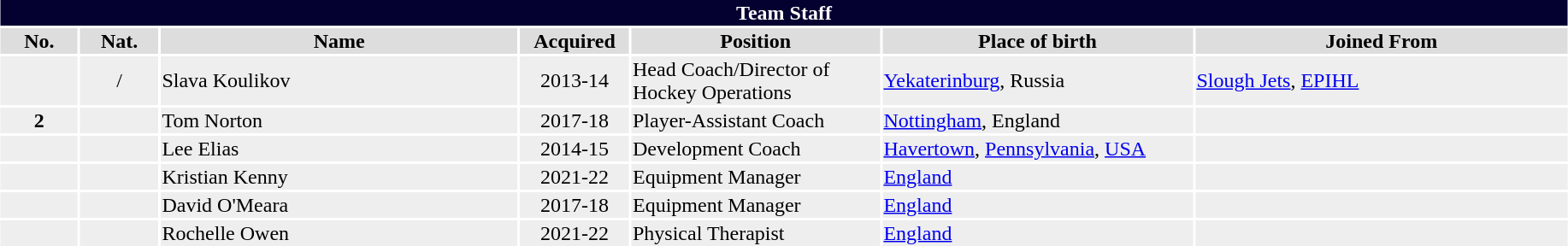<table class="toccolours" style="width:97%; clear:both; margin:1.5em auto; text-align:center;">
<tr>
<th colspan="11" style="background: #040030; color:#FFFFFF;">Team Staff</th>
</tr>
<tr style="background:#ddd;">
<th width="5%">No.</th>
<th width="5%">Nat.</th>
<th>Name</th>
<th width="7%">Acquired</th>
<th width="16%">Position</th>
<th width="20%">Place of birth</th>
<th width="24%">Joined From</th>
</tr>
<tr style="background:#eee;">
<td></td>
<td>/</td>
<td align="left">Slava Koulikov</td>
<td>2013-14</td>
<td align="left">Head Coach/Director of Hockey Operations</td>
<td align="left"><a href='#'>Yekaterinburg</a>, Russia</td>
<td align="left"><a href='#'>Slough Jets</a>, <a href='#'>EPIHL</a></td>
</tr>
<tr style="background:#eee;">
<td><strong>2</strong></td>
<td></td>
<td align="left">Tom Norton</td>
<td>2017-18</td>
<td align="left">Player-Assistant Coach</td>
<td align="left"><a href='#'>Nottingham</a>, England</td>
<td align="left"></td>
</tr>
<tr style="background:#eee;">
<td></td>
<td></td>
<td align="left">Lee Elias</td>
<td>2014-15</td>
<td align="left">Development Coach</td>
<td align="left"><a href='#'>Havertown</a>, <a href='#'>Pennsylvania</a>, <a href='#'>USA</a></td>
<td align="left"></td>
</tr>
<tr style="background:#eee;">
<td></td>
<td></td>
<td align="left">Kristian Kenny</td>
<td>2021-22</td>
<td align="left">Equipment Manager</td>
<td align="left"><a href='#'>England</a></td>
<td align="left"></td>
</tr>
<tr style="background:#eee;">
<td></td>
<td></td>
<td align="left">David O'Meara</td>
<td>2017-18</td>
<td align="left">Equipment Manager</td>
<td align="left"><a href='#'>England</a></td>
<td align="left"></td>
</tr>
<tr style="background:#eee;">
<td></td>
<td></td>
<td align="left">Rochelle Owen</td>
<td>2021-22</td>
<td align="left">Physical Therapist</td>
<td align="left"><a href='#'>England</a></td>
<td align="left"></td>
</tr>
</table>
